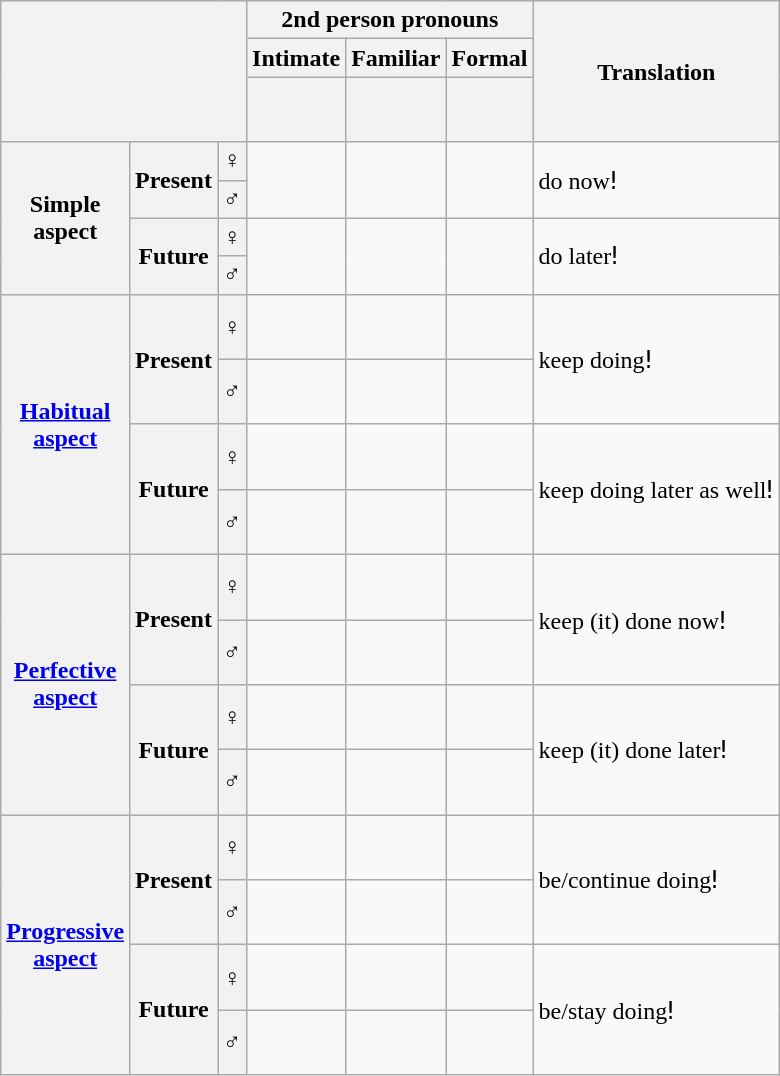<table class="wikitable">
<tr>
<th rowspan="3" colspan="3"></th>
<th colspan="3">2nd person pronouns</th>
<th rowspan="3">Translation</th>
</tr>
<tr>
<th>Intimate</th>
<th>Familiar</th>
<th>Formal</th>
</tr>
<tr>
<th><br><br></th>
<th><br><br></th>
<th><br><br></th>
</tr>
<tr>
<th rowspan="4">Simple<br>aspect</th>
<th rowspan="2">Present</th>
<th>♀</th>
<td rowspan="2"><br><br></td>
<td rowspan="2"><br><br></td>
<td rowspan="2"><br><br></td>
<td rowspan="2">do nowǃ</td>
</tr>
<tr>
<th>♂</th>
</tr>
<tr>
<th rowspan="2">Future</th>
<th>♀</th>
<td rowspan="2"><br><br></td>
<td rowspan="2"><br><br></td>
<td rowspan="2"><br><br></td>
<td rowspan="2">do laterǃ</td>
</tr>
<tr>
<th>♂</th>
</tr>
<tr>
<th rowspan="4"><a href='#'>Habitual<br>aspect</a></th>
<th rowspan="2">Present</th>
<th>♀</th>
<td><br><br></td>
<td><br><br></td>
<td><br><br></td>
<td rowspan="2">keep doingǃ</td>
</tr>
<tr>
<th>♂</th>
<td><br><br></td>
<td><br><br></td>
<td><br><br></td>
</tr>
<tr>
<th rowspan="2">Future</th>
<th>♀</th>
<td><br><br></td>
<td><br><br></td>
<td><br><br></td>
<td rowspan="2">keep doing later as wellǃ</td>
</tr>
<tr>
<th>♂</th>
<td><br><br></td>
<td><br><br></td>
<td><br><br></td>
</tr>
<tr>
<th rowspan="4"><a href='#'>Perfective<br>aspect</a></th>
<th rowspan="2">Present</th>
<th>♀</th>
<td><br><br></td>
<td><br><br></td>
<td><br><br></td>
<td rowspan="2">keep (it) done nowǃ</td>
</tr>
<tr>
<th>♂</th>
<td><br><br></td>
<td><br><br></td>
<td><br><br></td>
</tr>
<tr>
<th rowspan="2">Future</th>
<th>♀</th>
<td><br><br></td>
<td><br><br></td>
<td><br><br></td>
<td rowspan="2">keep (it) done laterǃ</td>
</tr>
<tr>
<th>♂</th>
<td><br><br></td>
<td><br><br></td>
<td><br><br></td>
</tr>
<tr>
<th rowspan="4"><a href='#'>Progressive<br>aspect</a></th>
<th rowspan="2">Present</th>
<th>♀</th>
<td><br><br></td>
<td><br><br></td>
<td><br><br></td>
<td rowspan="2">be/continue doingǃ</td>
</tr>
<tr>
<th>♂</th>
<td><br><br></td>
<td><br><br></td>
<td><br><br></td>
</tr>
<tr>
<th rowspan="2">Future</th>
<th>♀</th>
<td><br><br></td>
<td><br><br></td>
<td><br><br></td>
<td rowspan="2">be/stay doingǃ</td>
</tr>
<tr>
<th>♂</th>
<td><br><br></td>
<td><br><br></td>
<td><br><br></td>
</tr>
</table>
